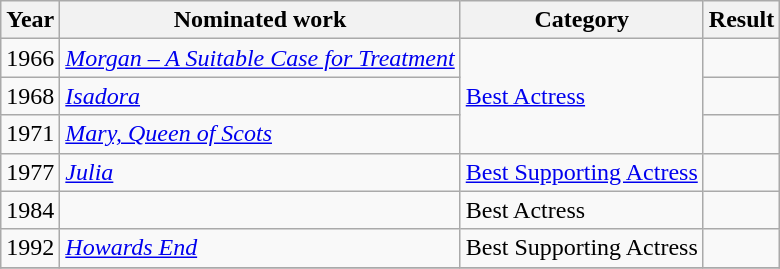<table class="wikitable">
<tr>
<th>Year</th>
<th>Nominated work</th>
<th>Category</th>
<th>Result</th>
</tr>
<tr>
<td>1966</td>
<td><em><a href='#'>Morgan – A Suitable Case for Treatment</a></em></td>
<td rowspan=3><a href='#'>Best Actress</a></td>
<td></td>
</tr>
<tr>
<td>1968</td>
<td><em><a href='#'>Isadora</a></em></td>
<td></td>
</tr>
<tr>
<td>1971</td>
<td><em><a href='#'>Mary, Queen of Scots</a></em></td>
<td></td>
</tr>
<tr>
<td>1977</td>
<td><em><a href='#'>Julia</a></em></td>
<td><a href='#'>Best Supporting Actress</a></td>
<td></td>
</tr>
<tr>
<td>1984</td>
<td><em></em></td>
<td>Best Actress</td>
<td></td>
</tr>
<tr>
<td>1992</td>
<td><em><a href='#'>Howards End</a></em></td>
<td>Best Supporting Actress</td>
<td></td>
</tr>
<tr>
</tr>
</table>
